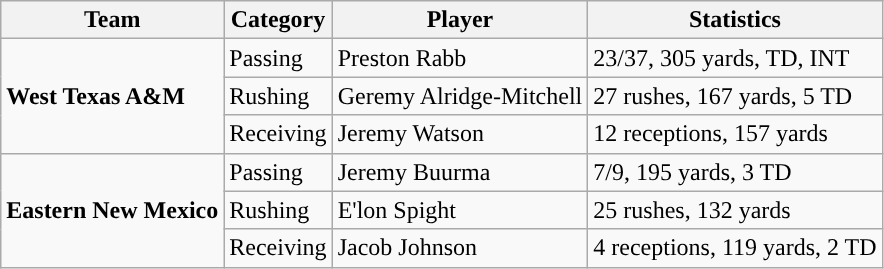<table class="wikitable" style="float: left;">
<tr>
<th>Team</th>
<th>Category</th>
<th>Player</th>
<th>Statistics</th>
</tr>
<tr>
<td rowspan=3><strong>West Texas A&M</strong></td>
<td>Passing</td>
<td>Preston Rabb</td>
<td>23/37, 305 yards, TD, INT</td>
</tr>
<tr>
<td>Rushing</td>
<td>Geremy Alridge-Mitchell</td>
<td>27 rushes, 167 yards, 5 TD</td>
</tr>
<tr>
<td>Receiving</td>
<td>Jeremy Watson</td>
<td>12 receptions, 157 yards</td>
</tr>
<tr>
<td rowspan=3><strong>Eastern New Mexico</strong></td>
<td>Passing</td>
<td>Jeremy Buurma</td>
<td>7/9, 195 yards, 3 TD</td>
</tr>
<tr>
<td>Rushing</td>
<td>E'lon Spight</td>
<td>25 rushes, 132 yards</td>
</tr>
<tr>
<td>Receiving</td>
<td>Jacob Johnson</td>
<td>4 receptions, 119 yards, 2 TD</td>
</tr>
</table>
